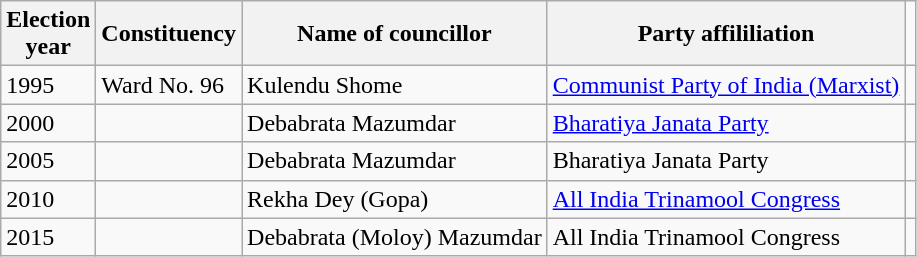<table class="wikitable"ìÍĦĤĠčw>
<tr>
<th>Election<br> year</th>
<th>Constituency</th>
<th>Name of councillor</th>
<th>Party affililiation</th>
</tr>
<tr>
<td>1995</td>
<td>Ward No. 96</td>
<td>Kulendu Shome</td>
<td><a href='#'>Communist Party of India (Marxist)</a></td>
<td></td>
</tr>
<tr>
<td>2000</td>
<td></td>
<td>Debabrata Mazumdar</td>
<td><a href='#'>Bharatiya Janata Party</a></td>
<td></td>
</tr>
<tr>
<td>2005</td>
<td></td>
<td>Debabrata Mazumdar</td>
<td>Bharatiya Janata Party</td>
<td></td>
</tr>
<tr>
<td>2010</td>
<td></td>
<td>Rekha Dey (Gopa)</td>
<td><a href='#'>All India Trinamool Congress</a></td>
<td></td>
</tr>
<tr>
<td>2015</td>
<td></td>
<td>Debabrata (Moloy) Mazumdar</td>
<td>All India Trinamool Congress</td>
<td></td>
</tr>
</table>
